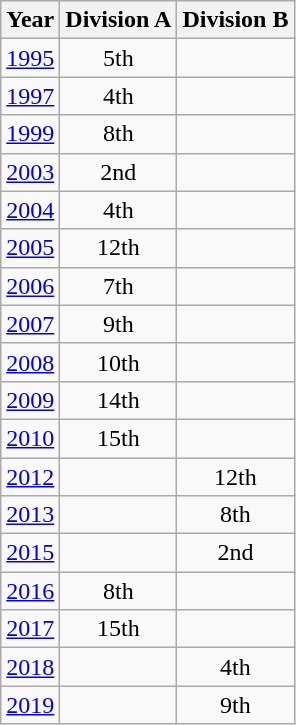<table class="wikitable" style="text-align:center">
<tr>
<th>Year</th>
<th>Division A</th>
<th>Division B</th>
</tr>
<tr>
<td><a href='#'>1995</a></td>
<td>5th</td>
<td></td>
</tr>
<tr>
<td><a href='#'>1997</a></td>
<td>4th</td>
<td></td>
</tr>
<tr>
<td><a href='#'>1999</a></td>
<td>8th</td>
<td></td>
</tr>
<tr>
<td><a href='#'>2003</a></td>
<td> 2nd</td>
<td></td>
</tr>
<tr>
<td><a href='#'>2004</a></td>
<td>4th</td>
<td></td>
</tr>
<tr>
<td><a href='#'>2005</a></td>
<td>12th</td>
<td></td>
</tr>
<tr>
<td><a href='#'>2006</a></td>
<td>7th</td>
<td></td>
</tr>
<tr>
<td><a href='#'>2007</a></td>
<td>9th</td>
<td></td>
</tr>
<tr>
<td><a href='#'>2008</a></td>
<td>10th</td>
<td></td>
</tr>
<tr>
<td><a href='#'>2009</a></td>
<td>14th</td>
<td></td>
</tr>
<tr>
<td><a href='#'>2010</a></td>
<td>15th</td>
<td></td>
</tr>
<tr>
<td><a href='#'>2012</a></td>
<td></td>
<td>12th</td>
</tr>
<tr>
<td><a href='#'>2013</a></td>
<td></td>
<td>8th</td>
</tr>
<tr>
<td><a href='#'>2015</a></td>
<td></td>
<td> 2nd</td>
</tr>
<tr>
<td><a href='#'>2016</a></td>
<td>8th</td>
<td></td>
</tr>
<tr>
<td><a href='#'>2017</a></td>
<td>15th</td>
<td></td>
</tr>
<tr>
<td><a href='#'>2018</a></td>
<td></td>
<td>4th</td>
</tr>
<tr>
<td><a href='#'>2019</a></td>
<td></td>
<td>9th</td>
</tr>
</table>
